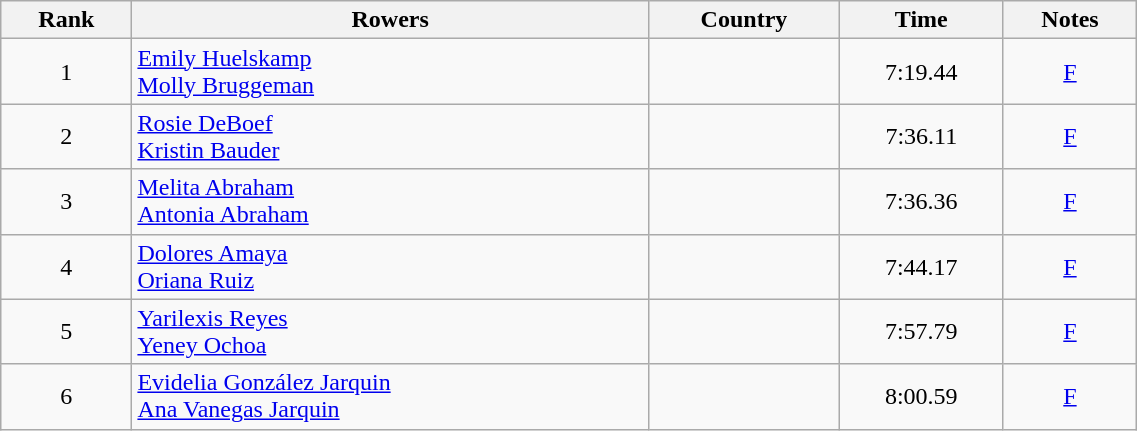<table class="wikitable" width=60% style="text-align:center">
<tr>
<th>Rank</th>
<th>Rowers</th>
<th>Country</th>
<th>Time</th>
<th>Notes</th>
</tr>
<tr>
<td>1</td>
<td align=left><a href='#'>Emily Huelskamp</a><br><a href='#'>Molly Bruggeman</a></td>
<td align=left></td>
<td>7:19.44</td>
<td><a href='#'>F</a></td>
</tr>
<tr>
<td>2</td>
<td align=left><a href='#'>Rosie DeBoef</a><br><a href='#'>Kristin Bauder</a></td>
<td align=left></td>
<td>7:36.11</td>
<td><a href='#'>F</a></td>
</tr>
<tr>
<td>3</td>
<td align=left><a href='#'>Melita Abraham</a><br><a href='#'>Antonia Abraham</a></td>
<td align=left></td>
<td>7:36.36</td>
<td><a href='#'>F</a></td>
</tr>
<tr>
<td>4</td>
<td align=left><a href='#'>Dolores Amaya</a><br><a href='#'>Oriana Ruiz</a></td>
<td align=left></td>
<td>7:44.17</td>
<td><a href='#'>F</a></td>
</tr>
<tr>
<td>5</td>
<td align=left><a href='#'>Yarilexis Reyes</a><br><a href='#'>Yeney Ochoa</a></td>
<td align=left></td>
<td>7:57.79</td>
<td><a href='#'>F</a></td>
</tr>
<tr>
<td>6</td>
<td align=left><a href='#'>Evidelia González Jarquin</a><br><a href='#'>Ana Vanegas Jarquin</a></td>
<td align=left></td>
<td>8:00.59</td>
<td><a href='#'>F</a></td>
</tr>
</table>
